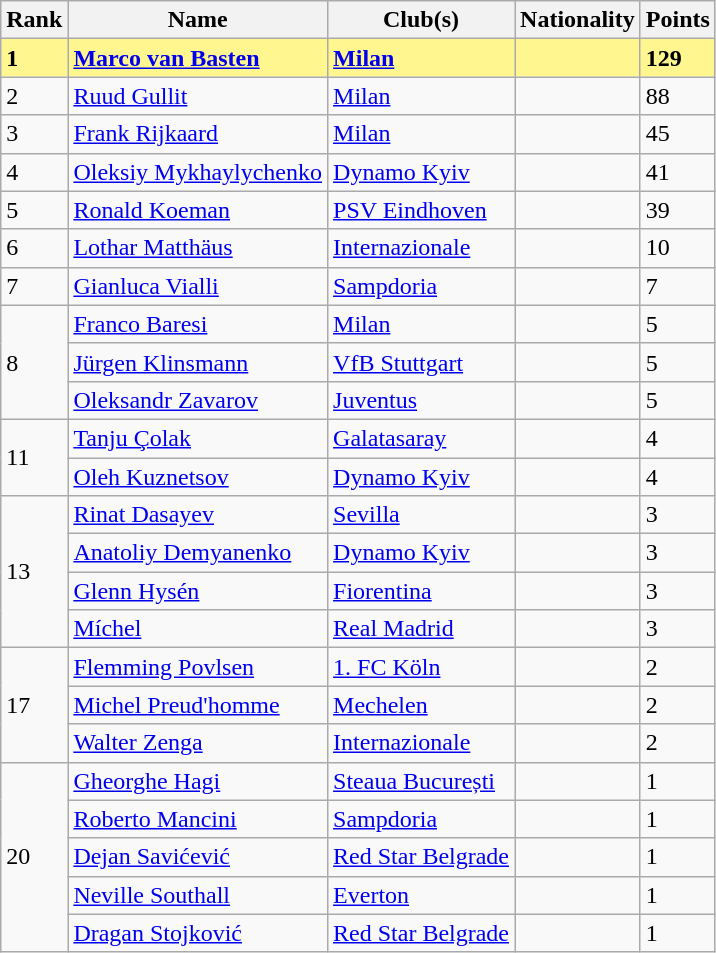<table class="wikitable">
<tr>
<th>Rank</th>
<th>Name</th>
<th>Club(s)</th>
<th>Nationality</th>
<th>Points</th>
</tr>
<tr style="background-color: #FFF68F; font-weight: bold;">
<td>1</td>
<td><a href='#'>Marco van Basten</a></td>
<td> <a href='#'>Milan</a></td>
<td></td>
<td>129</td>
</tr>
<tr>
<td>2</td>
<td><a href='#'>Ruud Gullit</a></td>
<td> <a href='#'>Milan</a></td>
<td></td>
<td>88</td>
</tr>
<tr>
<td>3</td>
<td><a href='#'>Frank Rijkaard</a></td>
<td> <a href='#'>Milan</a></td>
<td></td>
<td>45</td>
</tr>
<tr>
<td>4</td>
<td><a href='#'>Oleksiy Mykhaylychenko</a></td>
<td> <a href='#'>Dynamo Kyiv</a></td>
<td></td>
<td>41</td>
</tr>
<tr>
<td>5</td>
<td><a href='#'>Ronald Koeman</a></td>
<td> <a href='#'>PSV Eindhoven</a></td>
<td></td>
<td>39</td>
</tr>
<tr>
<td>6</td>
<td><a href='#'>Lothar Matthäus</a></td>
<td> <a href='#'>Internazionale</a></td>
<td></td>
<td>10</td>
</tr>
<tr>
<td>7</td>
<td><a href='#'>Gianluca Vialli</a></td>
<td> <a href='#'>Sampdoria</a></td>
<td></td>
<td>7</td>
</tr>
<tr>
<td rowspan="3">8</td>
<td><a href='#'>Franco Baresi</a></td>
<td> <a href='#'>Milan</a></td>
<td></td>
<td>5</td>
</tr>
<tr>
<td><a href='#'>Jürgen Klinsmann</a></td>
<td> <a href='#'>VfB Stuttgart</a></td>
<td></td>
<td>5</td>
</tr>
<tr>
<td><a href='#'>Oleksandr Zavarov</a></td>
<td> <a href='#'>Juventus</a></td>
<td></td>
<td>5</td>
</tr>
<tr>
<td rowspan="2">11</td>
<td><a href='#'>Tanju Çolak</a></td>
<td> <a href='#'>Galatasaray</a></td>
<td></td>
<td>4</td>
</tr>
<tr>
<td><a href='#'>Oleh Kuznetsov</a></td>
<td> <a href='#'>Dynamo Kyiv</a></td>
<td></td>
<td>4</td>
</tr>
<tr>
<td rowspan="4">13</td>
<td><a href='#'>Rinat Dasayev</a></td>
<td> <a href='#'>Sevilla</a></td>
<td></td>
<td>3</td>
</tr>
<tr>
<td><a href='#'>Anatoliy Demyanenko</a></td>
<td> <a href='#'>Dynamo Kyiv</a></td>
<td></td>
<td>3</td>
</tr>
<tr>
<td><a href='#'>Glenn Hysén</a></td>
<td> <a href='#'>Fiorentina</a></td>
<td></td>
<td>3</td>
</tr>
<tr>
<td><a href='#'>Míchel</a></td>
<td> <a href='#'>Real Madrid</a></td>
<td></td>
<td>3</td>
</tr>
<tr>
<td rowspan="3">17</td>
<td><a href='#'>Flemming Povlsen</a></td>
<td> <a href='#'>1. FC Köln</a></td>
<td></td>
<td>2</td>
</tr>
<tr>
<td><a href='#'>Michel Preud'homme</a></td>
<td> <a href='#'>Mechelen</a></td>
<td></td>
<td>2</td>
</tr>
<tr>
<td><a href='#'>Walter Zenga</a></td>
<td> <a href='#'>Internazionale</a></td>
<td></td>
<td>2</td>
</tr>
<tr>
<td rowspan="5">20</td>
<td><a href='#'>Gheorghe Hagi</a></td>
<td> <a href='#'>Steaua București</a></td>
<td></td>
<td>1</td>
</tr>
<tr>
<td><a href='#'>Roberto Mancini</a></td>
<td> <a href='#'>Sampdoria</a></td>
<td></td>
<td>1</td>
</tr>
<tr>
<td><a href='#'>Dejan Savićević</a></td>
<td> <a href='#'>Red Star Belgrade</a></td>
<td></td>
<td>1</td>
</tr>
<tr>
<td><a href='#'>Neville Southall</a></td>
<td> <a href='#'>Everton</a></td>
<td></td>
<td>1</td>
</tr>
<tr>
<td><a href='#'>Dragan Stojković</a></td>
<td> <a href='#'>Red Star Belgrade</a></td>
<td></td>
<td>1</td>
</tr>
</table>
